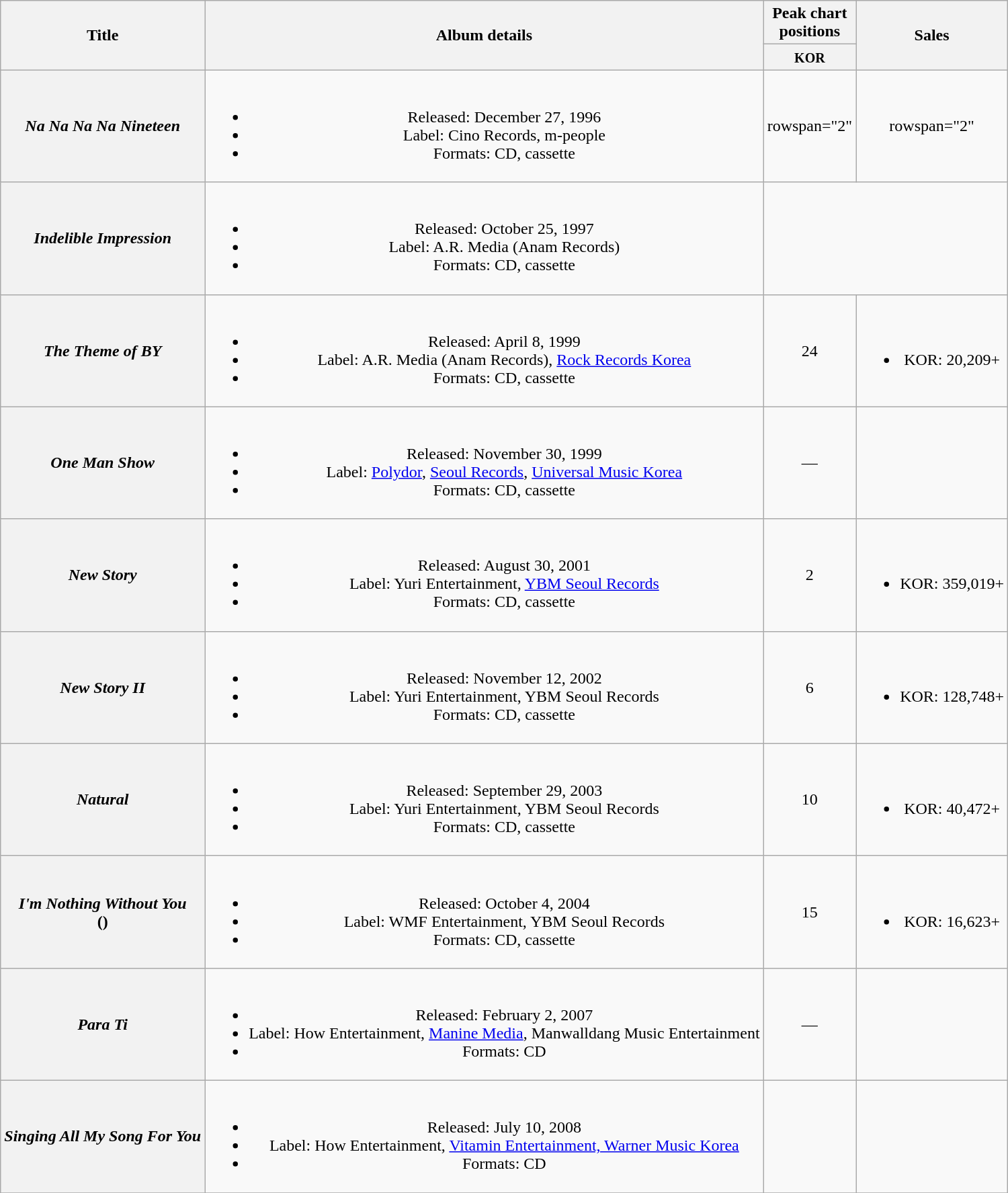<table class="wikitable plainrowheaders" style="text-align:center;">
<tr>
<th scope="col" rowspan="2">Title</th>
<th scope="col" rowspan="2">Album details</th>
<th scope="col" colspan="1" style="width:5em;">Peak chart positions</th>
<th scope="col" rowspan="2">Sales</th>
</tr>
<tr>
<th><small>KOR</small><br></th>
</tr>
<tr>
<th scope="row"><em>Na Na Na Na Nineteen</em></th>
<td><br><ul><li>Released: December 27, 1996</li><li>Label: Cino Records, m-people</li><li>Formats: CD, cassette</li></ul></td>
<td>rowspan="2" </td>
<td>rowspan="2" </td>
</tr>
<tr>
<th scope="row"><em>Indelible Impression</em></th>
<td><br><ul><li>Released: October 25, 1997</li><li>Label: A.R. Media (Anam Records)</li><li>Formats: CD, cassette</li></ul></td>
</tr>
<tr>
<th scope="row"><em>The Theme of BY</em></th>
<td><br><ul><li>Released: April 8, 1999</li><li>Label: A.R. Media (Anam Records), <a href='#'>Rock Records Korea</a></li><li>Formats: CD, cassette</li></ul></td>
<td>24</td>
<td><br><ul><li>KOR: 20,209+</li></ul></td>
</tr>
<tr>
<th scope="row"><em>One Man Show</em></th>
<td><br><ul><li>Released: November 30, 1999</li><li>Label: <a href='#'>Polydor</a>, <a href='#'>Seoul Records</a>, <a href='#'>Universal Music Korea</a></li><li>Formats: CD, cassette</li></ul></td>
<td>—</td>
<td></td>
</tr>
<tr>
<th scope="row"><em>New Story</em></th>
<td><br><ul><li>Released: August 30, 2001</li><li>Label: Yuri Entertainment, <a href='#'>YBM Seoul Records</a></li><li>Formats: CD, cassette</li></ul></td>
<td>2</td>
<td><br><ul><li>KOR: 359,019+</li></ul></td>
</tr>
<tr>
<th scope="row"><em>New Story II</em></th>
<td><br><ul><li>Released: November 12, 2002</li><li>Label: Yuri Entertainment, YBM Seoul Records</li><li>Formats: CD, cassette</li></ul></td>
<td>6</td>
<td><br><ul><li>KOR: 128,748+</li></ul></td>
</tr>
<tr>
<th scope="row"><em>Natural</em></th>
<td><br><ul><li>Released: September 29, 2003</li><li>Label: Yuri Entertainment, YBM Seoul Records</li><li>Formats: CD, cassette</li></ul></td>
<td>10</td>
<td><br><ul><li>KOR: 40,472+</li></ul></td>
</tr>
<tr>
<th scope="row"><em>I'm Nothing Without You</em><br>()</th>
<td><br><ul><li>Released: October 4, 2004</li><li>Label: WMF Entertainment, YBM Seoul Records</li><li>Formats: CD, cassette</li></ul></td>
<td>15</td>
<td><br><ul><li>KOR: 16,623+</li></ul></td>
</tr>
<tr>
<th scope="row"><em>Para Ti</em></th>
<td><br><ul><li>Released: February 2, 2007</li><li>Label: How Entertainment, <a href='#'>Manine Media</a>, Manwalldang Music Entertainment</li><li>Formats: CD</li></ul></td>
<td>—</td>
<td></td>
</tr>
<tr>
<th scope="row"><em>Singing All My Song For You</em></th>
<td><br><ul><li>Released: July 10, 2008</li><li>Label: How Entertainment, <a href='#'>Vitamin Entertainment, Warner Music Korea</a></li><li>Formats: CD</li></ul></td>
<td></td>
<td></td>
</tr>
<tr>
</tr>
</table>
